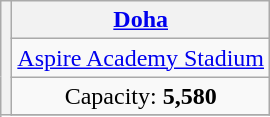<table class="wikitable" style="text-align:center">
<tr>
<th rowspan="4"></th>
<th><a href='#'>Doha</a></th>
</tr>
<tr>
<td><a href='#'>Aspire Academy Stadium</a></td>
</tr>
<tr>
<td>Capacity: <strong>5,580</strong></td>
</tr>
<tr>
</tr>
</table>
